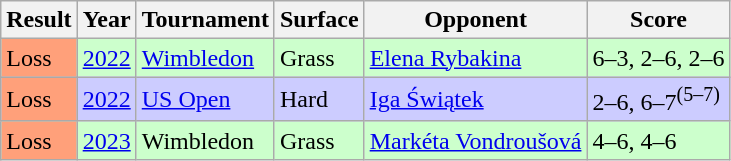<table class="sortable wikitable">
<tr>
<th>Result</th>
<th>Year</th>
<th>Tournament</th>
<th>Surface</th>
<th>Opponent</th>
<th class=unsortable>Score</th>
</tr>
<tr style=background:#cfc>
<td bgcolor=#ffa07a>Loss</td>
<td><a href='#'>2022</a></td>
<td><a href='#'>Wimbledon</a></td>
<td>Grass</td>
<td> <a href='#'>Elena Rybakina</a></td>
<td>6–3, 2–6, 2–6</td>
</tr>
<tr style=background:#ccf>
<td bgcolor=#ffa07a>Loss</td>
<td><a href='#'>2022</a></td>
<td><a href='#'>US Open</a></td>
<td>Hard</td>
<td>  <a href='#'>Iga Świątek</a></td>
<td>2–6, 6–7<sup>(5–7)</sup></td>
</tr>
<tr style=background:#cfc>
<td bgcolor=#ffa07a>Loss</td>
<td><a href='#'>2023</a></td>
<td>Wimbledon</td>
<td>Grass</td>
<td> <a href='#'>Markéta Vondroušová</a></td>
<td>4–6, 4–6</td>
</tr>
</table>
